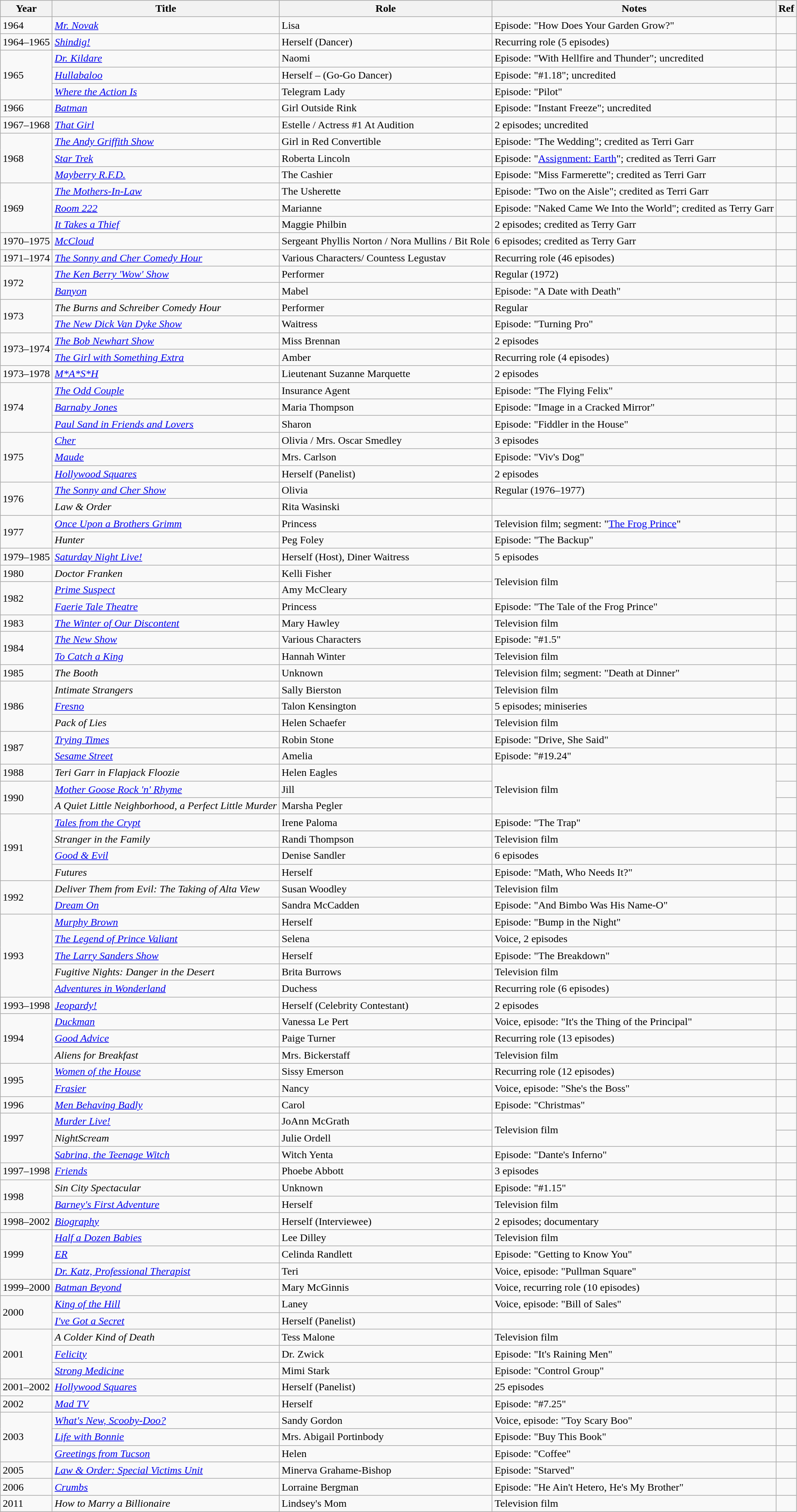<table class="wikitable sortable">
<tr>
<th>Year</th>
<th>Title</th>
<th>Role</th>
<th>Notes</th>
<th>Ref</th>
</tr>
<tr>
<td>1964</td>
<td><em><a href='#'>Mr. Novak</a></em></td>
<td>Lisa</td>
<td>Episode: "How Does Your Garden Grow?"</td>
<td></td>
</tr>
<tr>
<td>1964–1965</td>
<td><em><a href='#'>Shindig!</a></em></td>
<td>Herself (Dancer)</td>
<td>Recurring role (5 episodes)</td>
<td></td>
</tr>
<tr>
<td rowspan="3">1965</td>
<td><em><a href='#'>Dr. Kildare</a></em></td>
<td>Naomi</td>
<td>Episode: "With Hellfire and Thunder"; uncredited</td>
<td></td>
</tr>
<tr>
<td><em><a href='#'>Hullabaloo</a></em></td>
<td>Herself – (Go-Go Dancer)</td>
<td>Episode: "#1.18"; uncredited</td>
<td></td>
</tr>
<tr>
<td><em><a href='#'>Where the Action Is</a></em></td>
<td>Telegram Lady</td>
<td>Episode: "Pilot"</td>
<td></td>
</tr>
<tr>
<td>1966</td>
<td><em><a href='#'>Batman</a></em></td>
<td>Girl Outside Rink</td>
<td>Episode: "Instant Freeze"; uncredited</td>
<td></td>
</tr>
<tr>
<td>1967–1968</td>
<td><em><a href='#'>That Girl</a></em></td>
<td>Estelle / Actress #1 At Audition</td>
<td>2 episodes; uncredited</td>
<td></td>
</tr>
<tr>
<td rowspan="3">1968</td>
<td><em><a href='#'>The Andy Griffith Show</a></em></td>
<td>Girl in Red Convertible</td>
<td>Episode: "The Wedding"; credited as Terri Garr</td>
<td></td>
</tr>
<tr>
<td><em><a href='#'>Star Trek</a></em></td>
<td>Roberta Lincoln</td>
<td>Episode: "<a href='#'>Assignment: Earth</a>"; credited as Terri Garr</td>
<td></td>
</tr>
<tr>
<td><em><a href='#'>Mayberry R.F.D.</a></em></td>
<td>The Cashier</td>
<td>Episode: "Miss Farmerette"; credited as Terri Garr</td>
<td></td>
</tr>
<tr>
<td rowspan="3">1969</td>
<td><em><a href='#'>The Mothers-In-Law</a></em></td>
<td>The Usherette</td>
<td>Episode: "Two on the Aisle"; credited as Terri Garr</td>
<td></td>
</tr>
<tr>
<td><em><a href='#'>Room 222</a></em></td>
<td>Marianne</td>
<td>Episode: "Naked Came We Into the World"; credited as Terry Garr</td>
<td></td>
</tr>
<tr>
<td><em><a href='#'>It Takes a Thief</a></em></td>
<td>Maggie Philbin</td>
<td>2 episodes; credited as Terry Garr</td>
<td></td>
</tr>
<tr>
<td>1970–1975</td>
<td><em><a href='#'>McCloud</a></em></td>
<td>Sergeant Phyllis Norton / Nora Mullins / Bit Role</td>
<td>6 episodes; credited as Terry Garr</td>
<td></td>
</tr>
<tr>
<td>1971–1974</td>
<td><em><a href='#'>The Sonny and Cher Comedy Hour</a></em></td>
<td>Various Characters/ Countess Legustav</td>
<td>Recurring role (46 episodes)</td>
<td></td>
</tr>
<tr>
<td rowspan="2">1972</td>
<td><em><a href='#'>The Ken Berry 'Wow' Show</a></em></td>
<td>Performer</td>
<td>Regular (1972)</td>
<td></td>
</tr>
<tr>
<td><em><a href='#'>Banyon</a></em></td>
<td>Mabel</td>
<td>Episode: "A Date with Death"</td>
<td></td>
</tr>
<tr>
<td rowspan="2">1973</td>
<td><em>The Burns and Schreiber Comedy Hour</em></td>
<td>Performer</td>
<td>Regular</td>
<td></td>
</tr>
<tr>
<td><em><a href='#'>The New Dick Van Dyke Show</a></em></td>
<td>Waitress</td>
<td>Episode: "Turning Pro"</td>
<td></td>
</tr>
<tr>
<td rowspan="2">1973–1974</td>
<td><em><a href='#'>The Bob Newhart Show</a></em></td>
<td>Miss Brennan</td>
<td>2 episodes</td>
<td></td>
</tr>
<tr>
<td><em><a href='#'>The Girl with Something Extra</a></em></td>
<td>Amber</td>
<td>Recurring role (4 episodes)</td>
<td></td>
</tr>
<tr>
<td>1973–1978</td>
<td><em><a href='#'>M*A*S*H</a></em></td>
<td>Lieutenant Suzanne Marquette</td>
<td>2 episodes</td>
<td></td>
</tr>
<tr>
<td rowspan="3">1974</td>
<td><em><a href='#'>The Odd Couple</a></em></td>
<td>Insurance Agent</td>
<td>Episode: "The Flying Felix"</td>
<td></td>
</tr>
<tr>
<td><em><a href='#'>Barnaby Jones</a></em></td>
<td>Maria Thompson</td>
<td>Episode: "Image in a Cracked Mirror"</td>
<td></td>
</tr>
<tr>
<td><em><a href='#'>Paul Sand in Friends and Lovers</a></em></td>
<td>Sharon</td>
<td>Episode: "Fiddler in the House"</td>
<td></td>
</tr>
<tr>
<td rowspan="3">1975</td>
<td><em><a href='#'>Cher</a></em></td>
<td>Olivia / Mrs. Oscar Smedley</td>
<td>3 episodes</td>
<td></td>
</tr>
<tr>
<td><em><a href='#'>Maude</a></em></td>
<td>Mrs. Carlson</td>
<td>Episode: "Viv's Dog"</td>
<td></td>
</tr>
<tr>
<td><em><a href='#'>Hollywood Squares</a></em></td>
<td>Herself (Panelist)</td>
<td>2 episodes</td>
<td></td>
</tr>
<tr>
<td rowspan="2">1976</td>
<td><em><a href='#'>The Sonny and Cher Show</a></em></td>
<td>Olivia</td>
<td>Regular (1976–1977)</td>
<td></td>
</tr>
<tr>
<td><em>Law & Order</em></td>
<td>Rita Wasinski</td>
<td></td>
<td></td>
</tr>
<tr>
<td rowspan="2">1977</td>
<td><em><a href='#'>Once Upon a Brothers Grimm</a></em></td>
<td>Princess</td>
<td>Television film; segment: "<a href='#'>The Frog Prince</a>"</td>
<td></td>
</tr>
<tr>
<td><em>Hunter</em></td>
<td>Peg Foley</td>
<td>Episode: "The Backup"</td>
<td></td>
</tr>
<tr>
<td>1979–1985</td>
<td><em><a href='#'>Saturday Night Live!</a></em></td>
<td>Herself (Host), Diner Waitress</td>
<td>5 episodes</td>
<td></td>
</tr>
<tr>
<td>1980</td>
<td><em>Doctor Franken</em></td>
<td>Kelli Fisher</td>
<td rowspan="2">Television film</td>
<td></td>
</tr>
<tr>
<td rowspan="2">1982</td>
<td><em><a href='#'>Prime Suspect</a></em></td>
<td>Amy McCleary</td>
<td></td>
</tr>
<tr>
<td><em><a href='#'>Faerie Tale Theatre</a></em></td>
<td>Princess</td>
<td>Episode: "The Tale of the Frog Prince"</td>
<td></td>
</tr>
<tr>
<td>1983</td>
<td><em><a href='#'>The Winter of Our Discontent</a></em></td>
<td>Mary Hawley</td>
<td>Television film</td>
<td></td>
</tr>
<tr>
<td rowspan="2">1984</td>
<td><em><a href='#'>The New Show</a></em></td>
<td>Various Characters</td>
<td>Episode: "#1.5"</td>
<td></td>
</tr>
<tr>
<td><em><a href='#'>To Catch a King</a></em></td>
<td>Hannah Winter</td>
<td>Television film</td>
<td></td>
</tr>
<tr>
<td>1985</td>
<td><em>The Booth</em></td>
<td>Unknown</td>
<td>Television film; segment: "Death at Dinner"</td>
<td></td>
</tr>
<tr>
<td rowspan="3">1986</td>
<td><em>Intimate Strangers</em></td>
<td>Sally Bierston</td>
<td>Television film</td>
<td></td>
</tr>
<tr>
<td><em><a href='#'>Fresno</a></em></td>
<td>Talon Kensington</td>
<td>5 episodes; miniseries</td>
<td></td>
</tr>
<tr>
<td><em>Pack of Lies</em></td>
<td>Helen Schaefer</td>
<td>Television film</td>
<td></td>
</tr>
<tr>
<td rowspan="2">1987</td>
<td><em><a href='#'>Trying Times</a></em></td>
<td>Robin Stone</td>
<td>Episode: "Drive, She Said"</td>
<td></td>
</tr>
<tr>
<td><em><a href='#'>Sesame Street</a></em></td>
<td>Amelia</td>
<td>Episode: "#19.24"</td>
<td></td>
</tr>
<tr>
<td>1988</td>
<td><em>Teri Garr in Flapjack Floozie</em></td>
<td>Helen Eagles</td>
<td rowspan="3">Television film</td>
<td></td>
</tr>
<tr>
<td rowspan="2">1990</td>
<td><em><a href='#'>Mother Goose Rock 'n' Rhyme</a></em></td>
<td>Jill</td>
<td></td>
</tr>
<tr>
<td><em>A Quiet Little Neighborhood, a Perfect Little Murder</em></td>
<td>Marsha Pegler</td>
<td></td>
</tr>
<tr>
<td rowspan="4">1991</td>
<td><em><a href='#'>Tales from the Crypt</a></em></td>
<td>Irene Paloma</td>
<td>Episode: "The Trap"</td>
<td></td>
</tr>
<tr>
<td><em>Stranger in the Family</em></td>
<td>Randi Thompson</td>
<td>Television film</td>
<td></td>
</tr>
<tr>
<td><em><a href='#'>Good & Evil</a></em></td>
<td>Denise Sandler</td>
<td>6 episodes</td>
<td></td>
</tr>
<tr>
<td><em>Futures</em></td>
<td>Herself</td>
<td>Episode: "Math, Who Needs It?"</td>
<td></td>
</tr>
<tr>
<td rowspan="2">1992</td>
<td><em>Deliver Them from Evil: The Taking of Alta View</em></td>
<td>Susan Woodley</td>
<td>Television film</td>
<td></td>
</tr>
<tr>
<td><em><a href='#'>Dream On</a></em></td>
<td>Sandra McCadden</td>
<td>Episode: "And Bimbo Was His Name-O"</td>
<td></td>
</tr>
<tr>
<td rowspan="5">1993</td>
<td><em><a href='#'>Murphy Brown</a></em></td>
<td>Herself</td>
<td>Episode: "Bump in the Night"</td>
<td></td>
</tr>
<tr>
<td><em><a href='#'>The Legend of Prince Valiant</a></em></td>
<td>Selena</td>
<td>Voice, 2 episodes</td>
<td></td>
</tr>
<tr>
<td><em><a href='#'>The Larry Sanders Show</a></em></td>
<td>Herself</td>
<td>Episode: "The Breakdown"</td>
<td></td>
</tr>
<tr>
<td><em>Fugitive Nights: Danger in the Desert</em></td>
<td>Brita Burrows</td>
<td>Television film</td>
<td></td>
</tr>
<tr>
<td><em><a href='#'>Adventures in Wonderland</a></em></td>
<td>Duchess</td>
<td>Recurring role (6 episodes)</td>
<td></td>
</tr>
<tr>
<td>1993–1998</td>
<td><em><a href='#'>Jeopardy!</a></em></td>
<td>Herself (Celebrity Contestant)</td>
<td>2 episodes</td>
<td></td>
</tr>
<tr>
<td rowspan="3">1994</td>
<td><em><a href='#'>Duckman</a></em></td>
<td>Vanessa Le Pert</td>
<td>Voice, episode: "It's the Thing of the Principal"</td>
<td></td>
</tr>
<tr>
<td><em><a href='#'>Good Advice</a></em></td>
<td>Paige Turner</td>
<td>Recurring role (13 episodes)</td>
<td></td>
</tr>
<tr>
<td><em>Aliens for Breakfast</em></td>
<td>Mrs. Bickerstaff</td>
<td>Television film</td>
<td></td>
</tr>
<tr>
<td rowspan="2">1995</td>
<td><em><a href='#'>Women of the House</a></em></td>
<td>Sissy Emerson</td>
<td>Recurring role (12 episodes)</td>
<td></td>
</tr>
<tr>
<td><em><a href='#'>Frasier</a></em></td>
<td>Nancy</td>
<td>Voice, episode: "She's the Boss"</td>
<td></td>
</tr>
<tr>
<td>1996</td>
<td><em><a href='#'>Men Behaving Badly</a></em></td>
<td>Carol</td>
<td>Episode: "Christmas"</td>
<td></td>
</tr>
<tr>
<td rowspan="3">1997</td>
<td><em><a href='#'>Murder Live!</a></em></td>
<td>JoAnn McGrath</td>
<td rowspan="2">Television film</td>
<td></td>
</tr>
<tr>
<td><em>NightScream</em></td>
<td>Julie Ordell</td>
<td></td>
</tr>
<tr>
<td><em><a href='#'>Sabrina, the Teenage Witch</a></em></td>
<td>Witch Yenta</td>
<td>Episode: "Dante's Inferno"</td>
<td></td>
</tr>
<tr>
<td>1997–1998</td>
<td><em><a href='#'>Friends</a></em></td>
<td>Phoebe Abbott</td>
<td>3 episodes</td>
<td></td>
</tr>
<tr>
<td rowspan="2">1998</td>
<td><em>Sin City Spectacular</em></td>
<td>Unknown</td>
<td>Episode: "#1.15"</td>
<td></td>
</tr>
<tr>
<td><em><a href='#'>Barney's First Adventure</a></em></td>
<td>Herself</td>
<td>Television film</td>
<td></td>
</tr>
<tr>
<td>1998–2002</td>
<td><em><a href='#'>Biography</a></em></td>
<td>Herself (Interviewee)</td>
<td>2 episodes; documentary</td>
<td></td>
</tr>
<tr>
<td rowspan="3">1999</td>
<td><em><a href='#'>Half a Dozen Babies</a></em></td>
<td>Lee Dilley</td>
<td>Television film</td>
<td></td>
</tr>
<tr>
<td><em><a href='#'>ER</a></em></td>
<td>Celinda Randlett</td>
<td>Episode: "Getting to Know You"</td>
<td></td>
</tr>
<tr>
<td><em><a href='#'>Dr. Katz, Professional Therapist</a></em></td>
<td>Teri</td>
<td>Voice, episode: "Pullman Square"</td>
<td></td>
</tr>
<tr>
<td>1999–2000</td>
<td><em><a href='#'>Batman Beyond</a></em></td>
<td>Mary McGinnis</td>
<td>Voice, recurring role (10 episodes)</td>
<td></td>
</tr>
<tr>
<td rowspan="2">2000</td>
<td><em><a href='#'>King of the Hill</a></em></td>
<td>Laney</td>
<td>Voice, episode: "Bill of Sales"</td>
<td></td>
</tr>
<tr>
<td><em><a href='#'>I've Got a Secret</a></em></td>
<td>Herself (Panelist)</td>
<td></td>
<td></td>
</tr>
<tr>
<td rowspan="3">2001</td>
<td><em>A Colder Kind of Death</em></td>
<td>Tess Malone</td>
<td>Television film</td>
<td></td>
</tr>
<tr>
<td><em><a href='#'>Felicity</a></em></td>
<td>Dr. Zwick</td>
<td>Episode: "It's Raining Men"</td>
<td></td>
</tr>
<tr>
<td><em><a href='#'>Strong Medicine</a></em></td>
<td>Mimi Stark</td>
<td>Episode: "Control Group"</td>
<td></td>
</tr>
<tr>
<td>2001–2002</td>
<td><em><a href='#'>Hollywood Squares</a></em></td>
<td>Herself (Panelist)</td>
<td>25 episodes</td>
<td></td>
</tr>
<tr>
<td>2002</td>
<td><em><a href='#'>Mad TV</a></em></td>
<td>Herself</td>
<td>Episode: "#7.25"</td>
<td></td>
</tr>
<tr>
<td rowspan="3">2003</td>
<td><em><a href='#'>What's New, Scooby-Doo?</a></em></td>
<td>Sandy Gordon</td>
<td>Voice, episode: "Toy Scary Boo"</td>
<td></td>
</tr>
<tr>
<td><em><a href='#'>Life with Bonnie</a></em></td>
<td>Mrs. Abigail Portinbody</td>
<td>Episode: "Buy This Book"</td>
<td></td>
</tr>
<tr>
<td><em><a href='#'>Greetings from Tucson</a></em></td>
<td>Helen</td>
<td>Episode: "Coffee"</td>
<td></td>
</tr>
<tr>
<td>2005</td>
<td><em><a href='#'>Law & Order: Special Victims Unit</a></em></td>
<td>Minerva Grahame-Bishop</td>
<td>Episode: "Starved"</td>
<td></td>
</tr>
<tr>
<td>2006</td>
<td><em><a href='#'>Crumbs</a></em></td>
<td>Lorraine Bergman</td>
<td>Episode: "He Ain't Hetero, He's My Brother"</td>
<td></td>
</tr>
<tr>
<td>2011</td>
<td><em>How to Marry a Billionaire</em></td>
<td>Lindsey's Mom</td>
<td>Television film</td>
<td></td>
</tr>
</table>
